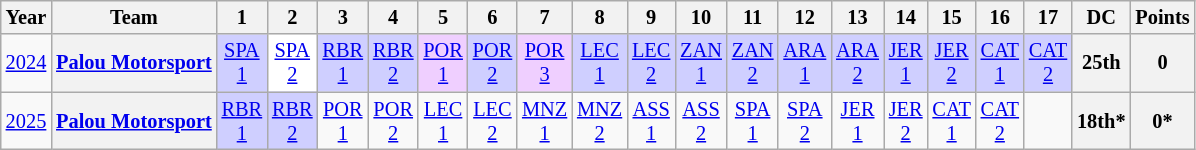<table class="wikitable" style="text-align:center; font-size:85%">
<tr>
<th>Year</th>
<th>Team</th>
<th>1</th>
<th>2</th>
<th>3</th>
<th>4</th>
<th>5</th>
<th>6</th>
<th>7</th>
<th>8</th>
<th>9</th>
<th>10</th>
<th>11</th>
<th>12</th>
<th>13</th>
<th>14</th>
<th>15</th>
<th>16</th>
<th>17</th>
<th>DC</th>
<th>Points</th>
</tr>
<tr>
<td><a href='#'>2024</a></td>
<th nowrap><a href='#'>Palou Motorsport</a></th>
<td style="background:#CFCFFF"><a href='#'>SPA<br>1</a><br></td>
<td style="background:#FFFFFF"><a href='#'>SPA<br>2</a><br></td>
<td style="background:#CFCFFF"><a href='#'>RBR<br>1</a><br></td>
<td style="background:#CFCFFF"><a href='#'>RBR<br>2</a><br></td>
<td style="background:#EFCFFF"><a href='#'>POR<br>1</a><br></td>
<td style="background:#CFCFFF"><a href='#'>POR<br>2</a><br></td>
<td style="background:#EFCFFF"><a href='#'>POR<br>3</a><br></td>
<td style="background:#CFCFFF"><a href='#'>LEC<br>1</a><br></td>
<td style="background:#CFCFFF"><a href='#'>LEC<br>2</a><br></td>
<td style="background:#CFCFFF"><a href='#'>ZAN<br>1</a><br></td>
<td style="background:#CFCFFF"><a href='#'>ZAN<br>2</a><br></td>
<td style="background:#CFCFFF"><a href='#'>ARA<br>1</a><br></td>
<td style="background:#CFCFFF"><a href='#'>ARA<br>2</a><br></td>
<td style="background:#CFCFFF"><a href='#'>JER<br>1</a><br></td>
<td style="background:#CFCFFF"><a href='#'>JER<br>2</a><br></td>
<td style="background:#CFCFFF"><a href='#'>CAT<br>1</a><br></td>
<td style="background:#CFCFFF"><a href='#'>CAT<br>2</a><br></td>
<th>25th</th>
<th>0</th>
</tr>
<tr>
<td><a href='#'>2025</a></td>
<th nowrap><a href='#'>Palou Motorsport</a></th>
<td style="background:#cfcfff;"><a href='#'>RBR<br>1</a><br></td>
<td style="background:#cfcfff;"><a href='#'>RBR<br>2</a><br></td>
<td style="background:#;"><a href='#'>POR<br>1</a><br></td>
<td style="background:#;"><a href='#'>POR<br>2</a><br></td>
<td style="background:#;"><a href='#'>LEC<br>1</a><br></td>
<td style="background:#;"><a href='#'>LEC<br>2</a><br></td>
<td style="background:#;"><a href='#'>MNZ<br>1</a><br></td>
<td style="background:#;"><a href='#'>MNZ<br>2</a><br></td>
<td style="background:#;"><a href='#'>ASS<br>1</a><br></td>
<td style="background:#;"><a href='#'>ASS<br>2</a><br></td>
<td style="background:#;"><a href='#'>SPA<br>1</a><br></td>
<td style="background:#;"><a href='#'>SPA<br>2</a><br></td>
<td style="background:#;"><a href='#'>JER<br>1</a><br></td>
<td style="background:#;"><a href='#'>JER<br>2</a><br></td>
<td style="background:#;"><a href='#'>CAT<br>1</a><br></td>
<td style="background:#;"><a href='#'>CAT<br>2</a><br></td>
<td></td>
<th>18th*</th>
<th>0*</th>
</tr>
</table>
